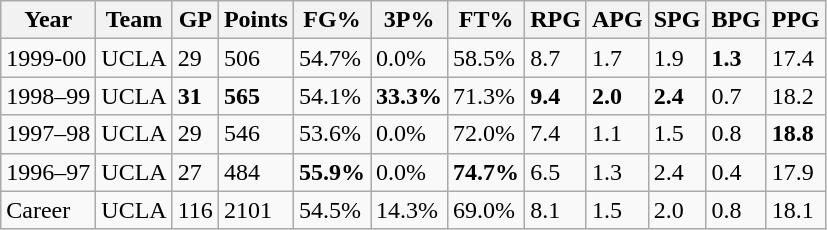<table class="wikitable">
<tr>
<th>Year</th>
<th>Team</th>
<th>GP</th>
<th>Points</th>
<th>FG%</th>
<th>3P%</th>
<th>FT%</th>
<th>RPG</th>
<th>APG</th>
<th>SPG</th>
<th>BPG</th>
<th>PPG</th>
</tr>
<tr>
<td>1999-00</td>
<td>UCLA</td>
<td>29</td>
<td>506</td>
<td>54.7%</td>
<td>0.0%</td>
<td>58.5%</td>
<td>8.7</td>
<td>1.7</td>
<td>1.9</td>
<td><strong>1.3</strong></td>
<td>17.4</td>
</tr>
<tr>
<td>1998–99</td>
<td>UCLA</td>
<td><strong>31</strong></td>
<td><strong>565</strong></td>
<td>54.1%</td>
<td><strong>33.3%</strong></td>
<td>71.3%</td>
<td><strong>9.4</strong></td>
<td><strong>2.0</strong></td>
<td><strong>2.4</strong></td>
<td>0.7</td>
<td>18.2</td>
</tr>
<tr>
<td>1997–98</td>
<td>UCLA</td>
<td>29</td>
<td>546</td>
<td>53.6%</td>
<td>0.0%</td>
<td>72.0%</td>
<td>7.4</td>
<td>1.1</td>
<td>1.5</td>
<td>0.8</td>
<td><strong>18.8</strong></td>
</tr>
<tr>
<td>1996–97</td>
<td>UCLA</td>
<td>27</td>
<td>484</td>
<td><strong>55.9%</strong></td>
<td>0.0%</td>
<td><strong>74.7%</strong></td>
<td>6.5</td>
<td>1.3</td>
<td>2.4</td>
<td>0.4</td>
<td>17.9</td>
</tr>
<tr>
<td>Career</td>
<td>UCLA</td>
<td>116</td>
<td>2101</td>
<td>54.5%</td>
<td>14.3%</td>
<td>69.0%</td>
<td>8.1</td>
<td>1.5</td>
<td>2.0</td>
<td>0.8</td>
<td>18.1</td>
</tr>
</table>
